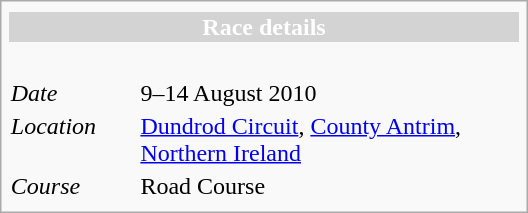<table class="infobox" style="width: 22em">
<tr>
</tr>
<tr>
<th colspan="3" style="background:lightgrey; color:#ffffff;">Race details</th>
</tr>
<tr>
<td colspan="3" style="text-align:center;"><br></td>
</tr>
<tr>
<td style="width: 25%;"><em>Date</em></td>
<td>9–14 August 2010</td>
</tr>
<tr>
<td><em>Location</em></td>
<td colspan=3><a href='#'>Dundrod Circuit</a>, <a href='#'>County Antrim</a>, <a href='#'>Northern Ireland</a></td>
</tr>
<tr>
<td><em>Course</em></td>
<td colspan=3>Road Course <br> </td>
</tr>
<tr>
</tr>
</table>
